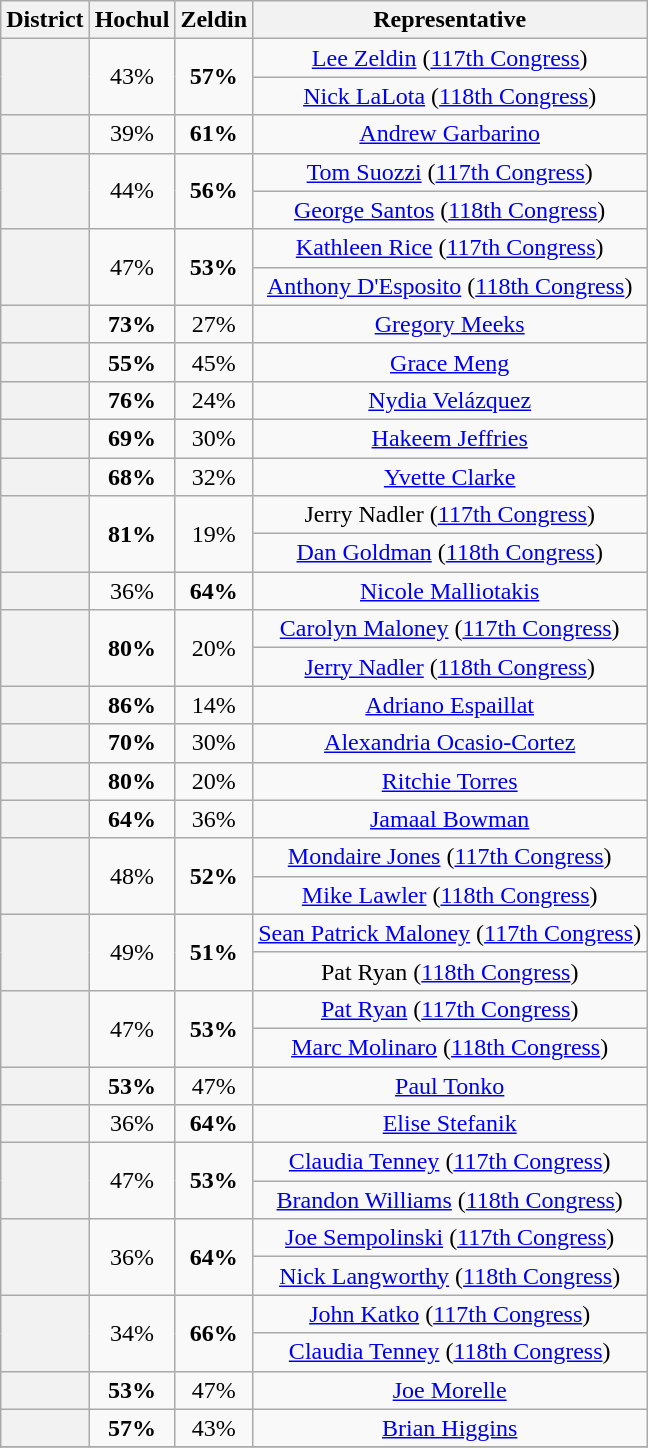<table class="wikitable sortable">
<tr>
<th>District</th>
<th>Hochul</th>
<th>Zeldin</th>
<th>Representative</th>
</tr>
<tr align=center>
<th rowspan=2 ></th>
<td rowspan=2>43%</td>
<td rowspan=2><strong>57%</strong></td>
<td><a href='#'>Lee Zeldin</a> (<a href='#'>117th Congress</a>)</td>
</tr>
<tr align=center>
<td><a href='#'>Nick LaLota</a> (<a href='#'>118th Congress</a>)</td>
</tr>
<tr align=center>
<th></th>
<td>39%</td>
<td><strong>61%</strong></td>
<td><a href='#'>Andrew Garbarino</a></td>
</tr>
<tr align=center>
<th rowspan=2 ></th>
<td rowspan=2>44%</td>
<td rowspan=2><strong>56%</strong></td>
<td><a href='#'>Tom Suozzi</a> (<a href='#'>117th Congress</a>)</td>
</tr>
<tr align=center>
<td><a href='#'>George Santos</a> (<a href='#'>118th Congress</a>)</td>
</tr>
<tr align=center>
<th rowspan=2 ></th>
<td rowspan=2>47%</td>
<td rowspan=2><strong>53%</strong></td>
<td><a href='#'>Kathleen Rice</a> (<a href='#'>117th Congress</a>)</td>
</tr>
<tr align=center>
<td><a href='#'>Anthony D'Esposito</a> (<a href='#'>118th Congress</a>)</td>
</tr>
<tr align=center>
<th></th>
<td><strong>73%</strong></td>
<td>27%</td>
<td><a href='#'>Gregory Meeks</a></td>
</tr>
<tr align=center>
<th></th>
<td><strong>55%</strong></td>
<td>45%</td>
<td><a href='#'>Grace Meng</a></td>
</tr>
<tr align=center>
<th></th>
<td><strong>76%</strong></td>
<td>24%</td>
<td><a href='#'>Nydia Velázquez</a></td>
</tr>
<tr align=center>
<th></th>
<td><strong>69%</strong></td>
<td>30%</td>
<td><a href='#'>Hakeem Jeffries</a></td>
</tr>
<tr align=center>
<th></th>
<td><strong>68%</strong></td>
<td>32%</td>
<td><a href='#'>Yvette Clarke</a></td>
</tr>
<tr align=center>
<th rowspan=2 ></th>
<td rowspan=2><strong>81%</strong></td>
<td rowspan=2>19%</td>
<td>Jerry Nadler (<a href='#'>117th Congress</a>)</td>
</tr>
<tr align=center>
<td><a href='#'>Dan Goldman</a> (<a href='#'>118th Congress</a>)</td>
</tr>
<tr align=center>
<th></th>
<td>36%</td>
<td><strong>64%</strong></td>
<td><a href='#'>Nicole Malliotakis</a></td>
</tr>
<tr align=center>
<th rowspan=2 ></th>
<td rowspan=2><strong>80%</strong></td>
<td rowspan=2>20%</td>
<td><a href='#'>Carolyn Maloney</a> (<a href='#'>117th Congress</a>)</td>
</tr>
<tr align=center>
<td><a href='#'>Jerry Nadler</a> (<a href='#'>118th Congress</a>)</td>
</tr>
<tr align=center>
<th></th>
<td><strong>86%</strong></td>
<td>14%</td>
<td><a href='#'>Adriano Espaillat</a></td>
</tr>
<tr align=center>
<th></th>
<td><strong>70%</strong></td>
<td>30%</td>
<td><a href='#'>Alexandria Ocasio-Cortez</a></td>
</tr>
<tr align=center>
<th></th>
<td><strong>80%</strong></td>
<td>20%</td>
<td><a href='#'>Ritchie Torres</a></td>
</tr>
<tr align=center>
<th></th>
<td><strong>64%</strong></td>
<td>36%</td>
<td><a href='#'>Jamaal Bowman</a></td>
</tr>
<tr align=center>
<th rowspan=2 ></th>
<td rowspan=2>48%</td>
<td rowspan=2><strong>52%</strong></td>
<td><a href='#'>Mondaire Jones</a> (<a href='#'>117th Congress</a>)</td>
</tr>
<tr align=center>
<td><a href='#'>Mike Lawler</a> (<a href='#'>118th Congress</a>)</td>
</tr>
<tr align=center>
<th rowspan=2 ></th>
<td rowspan=2>49%</td>
<td rowspan=2><strong>51%</strong></td>
<td><a href='#'>Sean Patrick Maloney</a> (<a href='#'>117th Congress</a>)</td>
</tr>
<tr align=center>
<td>Pat Ryan (<a href='#'>118th Congress</a>)</td>
</tr>
<tr align=center>
<th rowspan=2 ></th>
<td rowspan=2>47%</td>
<td rowspan=2><strong>53%</strong></td>
<td><a href='#'>Pat Ryan</a> (<a href='#'>117th Congress</a>)</td>
</tr>
<tr align=center>
<td><a href='#'>Marc Molinaro</a> (<a href='#'>118th Congress</a>)</td>
</tr>
<tr align=center>
<th></th>
<td><strong>53%</strong></td>
<td>47%</td>
<td><a href='#'>Paul Tonko</a></td>
</tr>
<tr align=center>
<th></th>
<td>36%</td>
<td><strong>64%</strong></td>
<td><a href='#'>Elise Stefanik</a></td>
</tr>
<tr align=center>
<th rowspan=2 ></th>
<td rowspan=2>47%</td>
<td rowspan=2><strong>53%</strong></td>
<td><a href='#'>Claudia Tenney</a> (<a href='#'>117th Congress</a>)</td>
</tr>
<tr align=center>
<td><a href='#'>Brandon Williams</a> (<a href='#'>118th Congress</a>)</td>
</tr>
<tr align=center>
<th rowspan=2 ></th>
<td rowspan=2>36%</td>
<td rowspan=2><strong>64%</strong></td>
<td><a href='#'>Joe Sempolinski</a> (<a href='#'>117th Congress</a>)</td>
</tr>
<tr align=center>
<td><a href='#'>Nick Langworthy</a> (<a href='#'>118th Congress</a>)</td>
</tr>
<tr align=center>
<th rowspan=2 ></th>
<td rowspan=2>34%</td>
<td rowspan=2><strong>66%</strong></td>
<td><a href='#'>John Katko</a> (<a href='#'>117th Congress</a>)</td>
</tr>
<tr align=center>
<td><a href='#'>Claudia Tenney</a> (<a href='#'>118th Congress</a>)</td>
</tr>
<tr align=center>
<th></th>
<td><strong>53%</strong></td>
<td>47%</td>
<td><a href='#'>Joe Morelle</a></td>
</tr>
<tr align=center>
<th></th>
<td><strong>57%</strong></td>
<td>43%</td>
<td><a href='#'>Brian Higgins</a></td>
</tr>
<tr align=center>
</tr>
</table>
